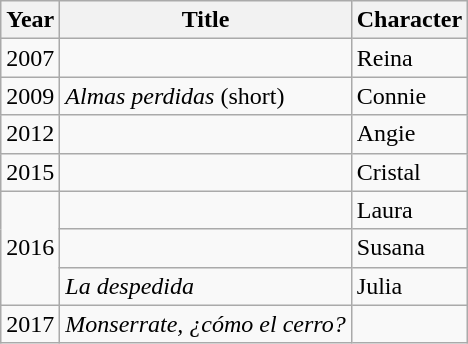<table class="wikitable">
<tr>
<th>Year</th>
<th>Title</th>
<th>Character</th>
</tr>
<tr>
<td>2007</td>
<td><em></em></td>
<td>Reina</td>
</tr>
<tr>
<td>2009</td>
<td><em>Almas perdidas</em> (short)</td>
<td>Connie</td>
</tr>
<tr>
<td>2012</td>
<td><em></em></td>
<td>Angie</td>
</tr>
<tr>
<td>2015</td>
<td><em></em></td>
<td>Cristal</td>
</tr>
<tr>
<td rowspan="3">2016</td>
<td><em></em></td>
<td>Laura</td>
</tr>
<tr>
<td><em></em></td>
<td>Susana</td>
</tr>
<tr>
<td><em>La despedida</em></td>
<td>Julia</td>
</tr>
<tr>
<td>2017</td>
<td><em>Monserrate, ¿cómo el cerro?</em></td>
<td></td>
</tr>
</table>
